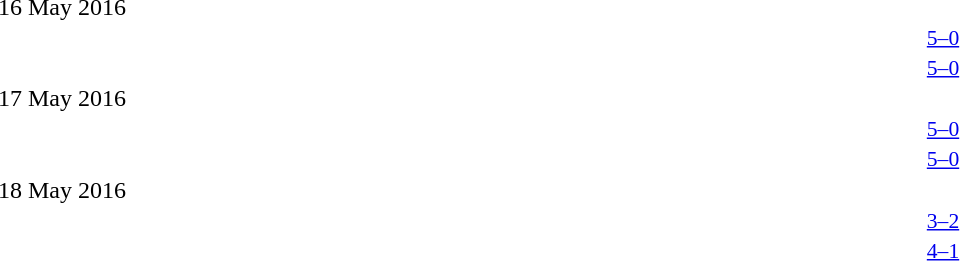<table style="width:100%;" cellspacing="1">
<tr>
<th width=25%></th>
<th width=10%></th>
<th width=25%></th>
</tr>
<tr>
<td colspan=3>16 May 2016</td>
</tr>
<tr style=font-size:90%>
<td align=right></td>
<td align=center><a href='#'>5–0</a></td>
<td></td>
</tr>
<tr style=font-size:90%>
<td align=right></td>
<td align=center><a href='#'>5–0</a></td>
<td></td>
</tr>
<tr>
<td colspan=3>17 May 2016</td>
</tr>
<tr style=font-size:90%>
<td align=right></td>
<td align=center><a href='#'>5–0</a></td>
<td></td>
</tr>
<tr style=font-size:90%>
<td align=right></td>
<td align=center><a href='#'>5–0</a></td>
<td></td>
</tr>
<tr>
<td colspan=3>18 May 2016</td>
</tr>
<tr style=font-size:90%>
<td align=right></td>
<td align=center><a href='#'>3–2</a></td>
<td></td>
</tr>
<tr style=font-size:90%>
<td align=right></td>
<td align=center><a href='#'>4–1</a></td>
<td></td>
</tr>
</table>
